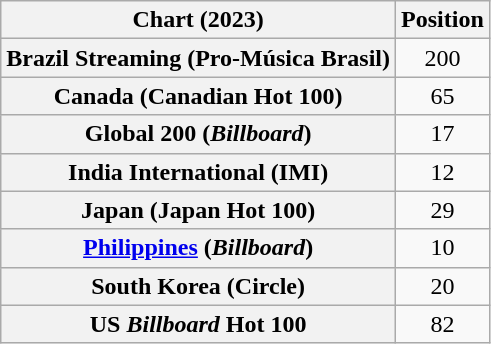<table class="wikitable sortable plainrowheaders" style="text-align:center">
<tr>
<th scope="col">Chart (2023)</th>
<th scope="col">Position</th>
</tr>
<tr>
<th scope="row">Brazil Streaming (Pro-Música Brasil)</th>
<td>200</td>
</tr>
<tr>
<th scope="row">Canada (Canadian Hot 100)</th>
<td>65</td>
</tr>
<tr>
<th scope="row">Global 200 (<em>Billboard</em>)</th>
<td>17</td>
</tr>
<tr>
<th scope="row">India International (IMI)</th>
<td>12</td>
</tr>
<tr>
<th scope="row">Japan (Japan Hot 100)</th>
<td>29</td>
</tr>
<tr>
<th scope="row"><a href='#'>Philippines</a> (<em>Billboard</em>)</th>
<td>10</td>
</tr>
<tr>
<th scope="row">South Korea (Circle)</th>
<td>20</td>
</tr>
<tr>
<th scope="row">US <em>Billboard</em> Hot 100</th>
<td>82</td>
</tr>
</table>
